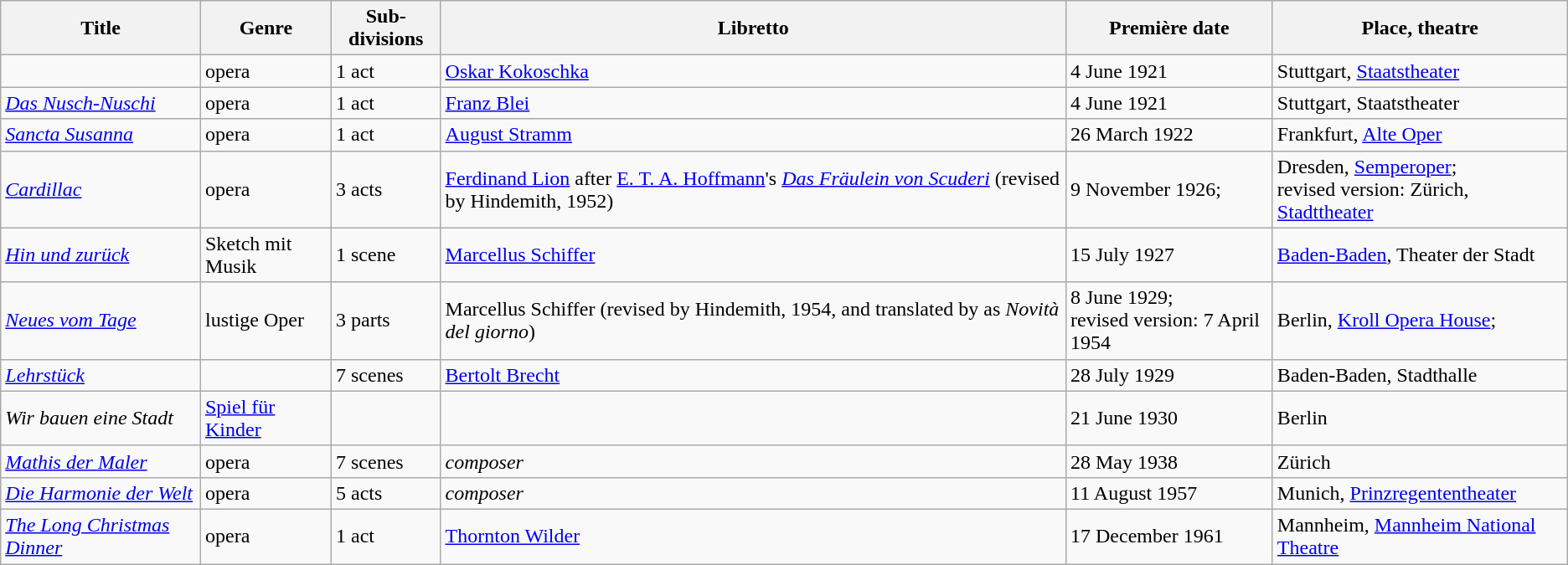<table class="wikitable sortable">
<tr>
<th>Title</th>
<th>Genre</th>
<th>Sub­divisions</th>
<th>Libretto</th>
<th>Première date</th>
<th>Place, theatre</th>
</tr>
<tr>
<td><em></em></td>
<td>opera</td>
<td>1 act</td>
<td><a href='#'>Oskar Kokoschka</a></td>
<td>4 June 1921</td>
<td>Stuttgart, <a href='#'>Staatstheater</a></td>
</tr>
<tr>
<td><em><a href='#'>Das Nusch-Nuschi</a></em></td>
<td>opera</td>
<td>1 act</td>
<td><a href='#'>Franz Blei</a></td>
<td>4 June 1921</td>
<td>Stuttgart, Staatstheater</td>
</tr>
<tr>
<td><em><a href='#'>Sancta Susanna</a></em></td>
<td>opera</td>
<td>1 act</td>
<td><a href='#'>August Stramm</a></td>
<td>26 March 1922</td>
<td>Frankfurt, <a href='#'>Alte Oper</a></td>
</tr>
<tr>
<td><em><a href='#'>Cardillac</a></em></td>
<td>opera</td>
<td>3 acts</td>
<td><a href='#'>Ferdinand Lion</a> after <a href='#'>E. T. A. Hoffmann</a>'s <em><a href='#'>Das Fräulein von Scuderi</a></em> (revised by Hindemith, 1952)</td>
<td>9 November 1926;<br></td>
<td>Dresden, <a href='#'>Semperoper</a>;<br>revised version: Zürich, <a href='#'>Stadttheater</a></td>
</tr>
<tr>
<td><em><a href='#'>Hin und zurück</a></em></td>
<td>Sketch mit Musik</td>
<td>1 scene</td>
<td><a href='#'>Marcellus Schiffer</a></td>
<td>15 July 1927</td>
<td><a href='#'>Baden-Baden</a>, Theater der Stadt</td>
</tr>
<tr>
<td><em><a href='#'>Neues vom Tage</a></em></td>
<td>lustige Oper</td>
<td>3 parts</td>
<td>Marcellus Schiffer (revised by Hindemith, 1954, and translated by  as <em>Novità del giorno</em>)</td>
<td>8 June 1929;<br>revised version: 7 April 1954</td>
<td>Berlin, <a href='#'>Kroll Opera House</a>;<br></td>
</tr>
<tr>
<td><em><a href='#'>Lehrstück</a></em></td>
<td></td>
<td>7 scenes</td>
<td><a href='#'>Bertolt Brecht</a></td>
<td>28 July 1929</td>
<td>Baden-Baden, Stadthalle</td>
</tr>
<tr>
<td><em>Wir bauen eine Stadt</em></td>
<td><a href='#'>Spiel für Kinder</a></td>
<td></td>
<td></td>
<td>21 June 1930</td>
<td>Berlin</td>
</tr>
<tr>
<td><em><a href='#'>Mathis der Maler</a></em></td>
<td>opera</td>
<td>7 scenes</td>
<td><em>composer</em></td>
<td>28 May 1938</td>
<td>Zürich</td>
</tr>
<tr>
<td><em><a href='#'>Die Harmonie der Welt</a></em></td>
<td>opera</td>
<td>5 acts</td>
<td><em>composer</em></td>
<td>11 August 1957</td>
<td>Munich, <a href='#'>Prinzregententheater</a></td>
</tr>
<tr>
<td><em><a href='#'>The Long Christmas Dinner</a></em></td>
<td>opera</td>
<td>1 act</td>
<td><a href='#'>Thornton Wilder</a></td>
<td>17 December 1961</td>
<td>Mannheim, <a href='#'>Mannheim National Theatre</a></td>
</tr>
</table>
